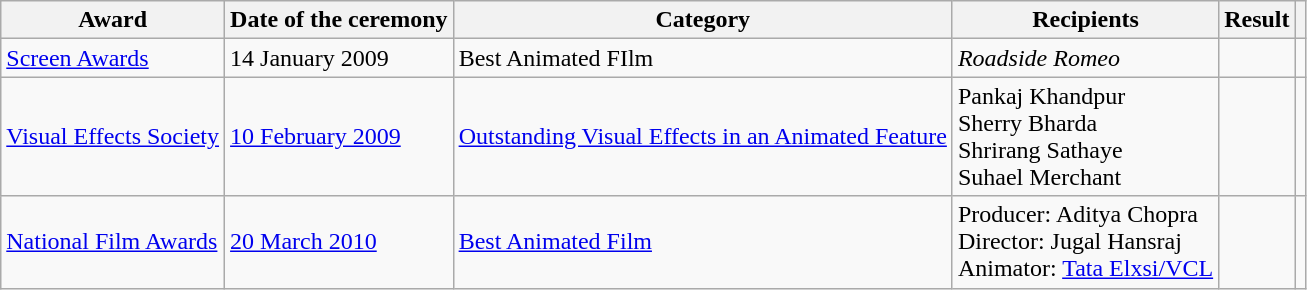<table class="wikitable plainrowheaders sortable">
<tr>
<th scope="col">Award</th>
<th scope="col">Date of the ceremony</th>
<th scope="col">Category</th>
<th scope="col">Recipients</th>
<th scope="col">Result</th>
<th class="unsortable" scope="col"></th>
</tr>
<tr>
<td><a href='#'>Screen Awards</a></td>
<td>14 January 2009</td>
<td>Best Animated FIlm</td>
<td><em>Roadside Romeo</em></td>
<td></td>
<td></td>
</tr>
<tr>
<td><a href='#'>Visual Effects Society</a></td>
<td><a href='#'>10 February 2009</a></td>
<td><a href='#'>Outstanding Visual Effects in an Animated Feature</a></td>
<td>Pankaj Khandpur<br>Sherry Bharda<br>Shrirang Sathaye<br>Suhael Merchant</td>
<td></td>
<td></td>
</tr>
<tr>
<td scope="row"><a href='#'>National Film Awards</a></td>
<td><a href='#'>20 March 2010</a></td>
<td><a href='#'>Best Animated Film</a></td>
<td>Producer: Aditya Chopra<br>Director: Jugal Hansraj<br>Animator: <a href='#'>Tata Elxsi/VCL</a></td>
<td></td>
<td></td>
</tr>
</table>
